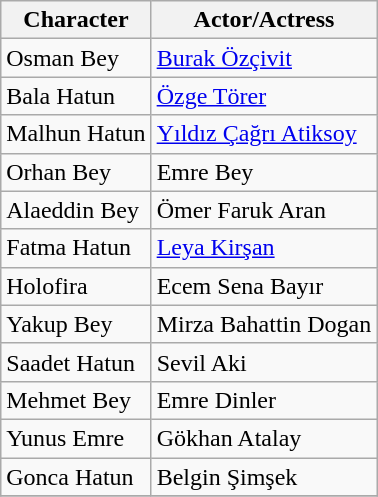<table class="wikitable">
<tr>
<th>Character</th>
<th>Actor/Actress</th>
</tr>
<tr>
<td>Osman Bey</td>
<td><a href='#'>Burak Özçivit</a></td>
</tr>
<tr>
<td>Bala Hatun</td>
<td><a href='#'>Özge Törer</a></td>
</tr>
<tr>
<td>Malhun Hatun</td>
<td><a href='#'>Yıldız Çağrı Atiksoy</a></td>
</tr>
<tr>
<td>Orhan Bey</td>
<td>Emre Bey</td>
</tr>
<tr>
<td>Alaeddin Bey</td>
<td>Ömer Faruk Aran</td>
</tr>
<tr>
<td>Fatma Hatun</td>
<td><a href='#'>Leya Kirşan</a></td>
</tr>
<tr>
<td>Holofira</td>
<td>Ecem Sena Bayır</td>
</tr>
<tr>
<td>Yakup Bey</td>
<td>Mirza Bahattin Dogan</td>
</tr>
<tr>
<td>Saadet Hatun</td>
<td>Sevil Aki</td>
</tr>
<tr>
<td>Mehmet Bey</td>
<td>Emre Dinler</td>
</tr>
<tr>
<td>Yunus Emre</td>
<td>Gökhan Atalay</td>
</tr>
<tr>
<td>Gonca Hatun</td>
<td>Belgin Şimşek</td>
</tr>
<tr>
</tr>
</table>
